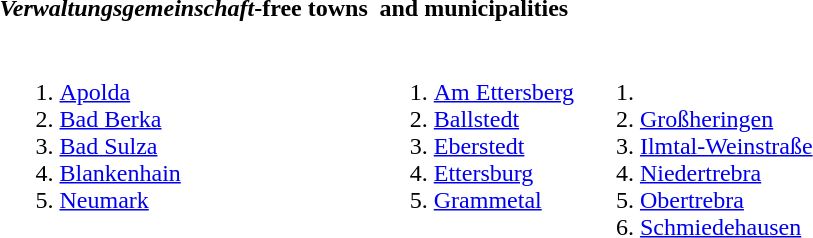<table>
<tr ---->
<th><em>Verwaltungsgemeinschaft</em>-free towns</th>
<th>and municipalities</th>
</tr>
<tr>
<td valign=top><br><ol><li><a href='#'>Apolda</a></li><li><a href='#'>Bad Berka</a></li><li><a href='#'>Bad Sulza</a></li><li><a href='#'>Blankenhain</a></li><li><a href='#'>Neumark</a></li></ol></td>
<td valign=top><br><ol><li><a href='#'>Am Ettersberg</a></li><li><a href='#'>Ballstedt</a></li><li><a href='#'>Eberstedt</a></li><li><a href='#'>Ettersburg</a></li><li><a href='#'>Grammetal</a></li></ol></td>
<td valign=top><br><ol><li><li><a href='#'>Großheringen</a></li><li><a href='#'>Ilmtal-Weinstraße</a></li><li><a href='#'>Niedertrebra</a></li><li><a href='#'>Obertrebra</a></li><li><a href='#'>Schmiedehausen</a></li></ol></td>
</tr>
</table>
